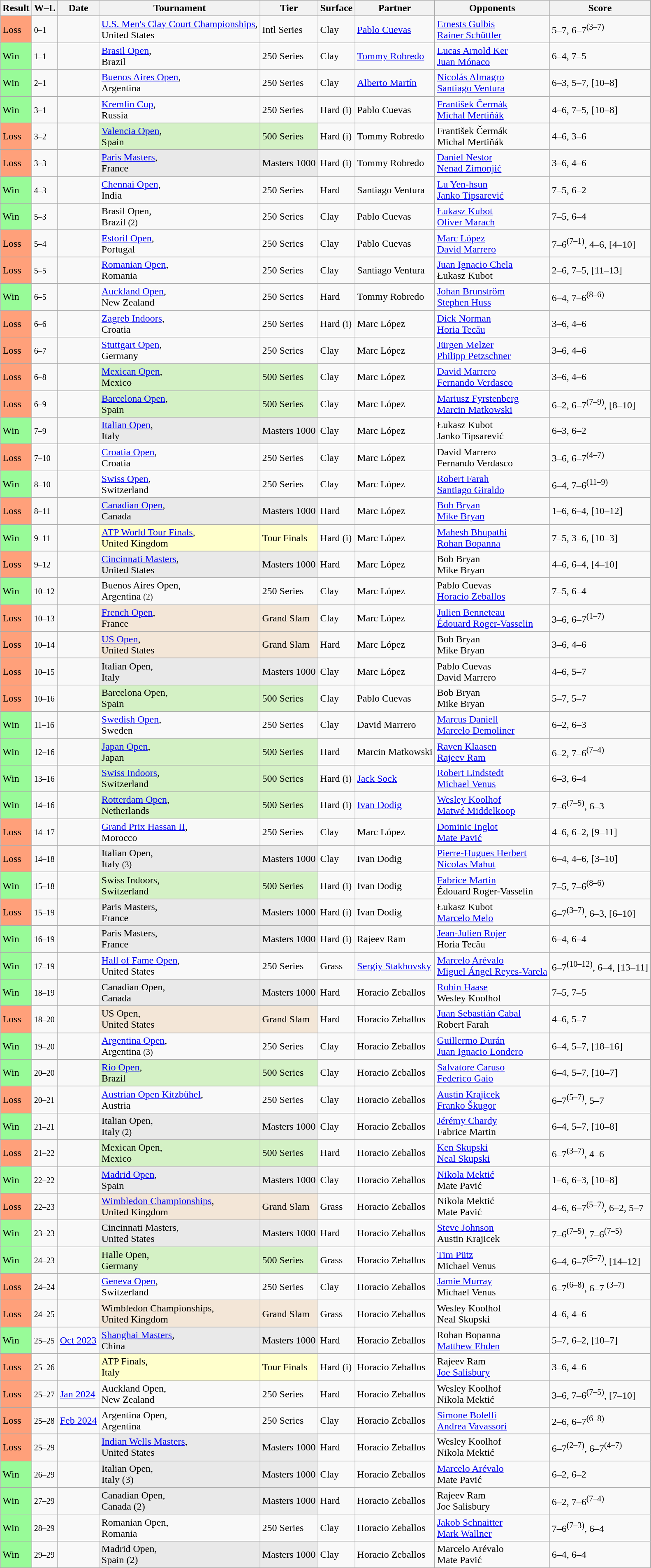<table class="sortable wikitable">
<tr>
<th>Result</th>
<th class=unsortable>W–L</th>
<th>Date</th>
<th>Tournament</th>
<th>Tier</th>
<th>Surface</th>
<th>Partner</th>
<th>Opponents</th>
<th class=unsortable>Score</th>
</tr>
<tr>
<td bgcolor=FFA07A>Loss</td>
<td><small>0–1</small></td>
<td><a href='#'></a></td>
<td><a href='#'>U.S. Men's Clay Court Championships</a>,<br>United States</td>
<td>Intl Series</td>
<td>Clay</td>
<td> <a href='#'>Pablo Cuevas</a></td>
<td> <a href='#'>Ernests Gulbis</a><br> <a href='#'>Rainer Schüttler</a></td>
<td>5–7, 6–7<sup>(3–7)</sup></td>
</tr>
<tr>
<td bgcolor=98FB98>Win</td>
<td><small>1–1</small></td>
<td><a href='#'></a></td>
<td><a href='#'>Brasil Open</a>,<br>Brazil</td>
<td>250 Series</td>
<td>Clay</td>
<td> <a href='#'>Tommy Robredo</a></td>
<td> <a href='#'>Lucas Arnold Ker</a><br> <a href='#'>Juan Mónaco</a></td>
<td>6–4, 7–5</td>
</tr>
<tr>
<td bgcolor=98FB98>Win</td>
<td><small>2–1</small></td>
<td><a href='#'></a></td>
<td><a href='#'>Buenos Aires Open</a>,<br>Argentina</td>
<td>250 Series</td>
<td>Clay</td>
<td> <a href='#'>Alberto Martín</a></td>
<td> <a href='#'>Nicolás Almagro</a><br> <a href='#'>Santiago Ventura</a></td>
<td>6–3, 5–7, [10–8]</td>
</tr>
<tr>
<td bgcolor=98FB98>Win</td>
<td><small>3–1</small></td>
<td><a href='#'></a></td>
<td><a href='#'>Kremlin Cup</a>,<br>Russia</td>
<td>250 Series</td>
<td>Hard (i)</td>
<td> Pablo Cuevas</td>
<td> <a href='#'>František Čermák</a><br> <a href='#'>Michal Mertiňák</a></td>
<td>4–6, 7–5, [10–8]</td>
</tr>
<tr>
<td bgcolor=FFA07A>Loss</td>
<td><small>3–2</small></td>
<td><a href='#'></a></td>
<td style=background:#D4F1C5><a href='#'>Valencia Open</a>,<br>Spain</td>
<td style=background:#D4F1C5>500 Series</td>
<td>Hard (i)</td>
<td> Tommy Robredo</td>
<td> František Čermák<br> Michal Mertiňák</td>
<td>4–6, 3–6</td>
</tr>
<tr>
<td bgcolor=FFA07A>Loss</td>
<td><small>3–3</small></td>
<td><a href='#'></a></td>
<td style=background:#E9E9E9><a href='#'>Paris Masters</a>,<br>France</td>
<td style=background:#E9E9E9>Masters 1000</td>
<td>Hard (i)</td>
<td> Tommy Robredo</td>
<td> <a href='#'>Daniel Nestor</a><br> <a href='#'>Nenad Zimonjić</a></td>
<td>3–6, 4–6</td>
</tr>
<tr>
<td bgcolor=98FB98>Win</td>
<td><small>4–3</small></td>
<td><a href='#'></a></td>
<td><a href='#'>Chennai Open</a>,<br>India</td>
<td>250 Series</td>
<td>Hard</td>
<td> Santiago Ventura</td>
<td> <a href='#'>Lu Yen-hsun</a><br> <a href='#'>Janko Tipsarević</a></td>
<td>7–5, 6–2</td>
</tr>
<tr>
<td bgcolor=98FB98>Win</td>
<td><small>5–3</small></td>
<td><a href='#'></a></td>
<td>Brasil Open,<br>Brazil <small>(2)</small></td>
<td>250 Series</td>
<td>Clay</td>
<td> Pablo Cuevas</td>
<td> <a href='#'>Łukasz Kubot</a><br> <a href='#'>Oliver Marach</a></td>
<td>7–5, 6–4</td>
</tr>
<tr>
<td bgcolor=FFA07A>Loss</td>
<td><small>5–4</small></td>
<td><a href='#'></a></td>
<td><a href='#'>Estoril Open</a>,<br>Portugal</td>
<td>250 Series</td>
<td>Clay</td>
<td> Pablo Cuevas</td>
<td> <a href='#'>Marc López</a><br> <a href='#'>David Marrero</a></td>
<td>7–6<sup>(7–1)</sup>, 4–6, [4–10]</td>
</tr>
<tr>
<td bgcolor=FFA07A>Loss</td>
<td><small>5–5</small></td>
<td><a href='#'></a></td>
<td><a href='#'>Romanian Open</a>,<br>Romania</td>
<td>250 Series</td>
<td>Clay</td>
<td> Santiago Ventura</td>
<td> <a href='#'>Juan Ignacio Chela</a><br> Łukasz Kubot</td>
<td>2–6, 7–5, [11–13]</td>
</tr>
<tr>
<td bgcolor=98FB98>Win</td>
<td><small>6–5</small></td>
<td><a href='#'></a></td>
<td><a href='#'>Auckland Open</a>,<br>New Zealand</td>
<td>250 Series</td>
<td>Hard</td>
<td> Tommy Robredo</td>
<td> <a href='#'>Johan Brunström</a><br> <a href='#'>Stephen Huss</a></td>
<td>6–4, 7–6<sup>(8–6)</sup></td>
</tr>
<tr>
<td bgcolor=FFA07A>Loss</td>
<td><small>6–6</small></td>
<td><a href='#'></a></td>
<td><a href='#'>Zagreb Indoors</a>,<br>Croatia</td>
<td>250 Series</td>
<td>Hard (i)</td>
<td> Marc López</td>
<td> <a href='#'>Dick Norman</a><br> <a href='#'>Horia Tecău</a></td>
<td>3–6, 4–6</td>
</tr>
<tr>
<td bgcolor=FFA07A>Loss</td>
<td><small>6–7</small></td>
<td><a href='#'></a></td>
<td><a href='#'>Stuttgart Open</a>,<br>Germany</td>
<td>250 Series</td>
<td>Clay</td>
<td> Marc López</td>
<td> <a href='#'>Jürgen Melzer</a><br> <a href='#'>Philipp Petzschner</a></td>
<td>3–6, 4–6</td>
</tr>
<tr>
<td bgcolor=FFA07A>Loss</td>
<td><small>6–8</small></td>
<td><a href='#'></a></td>
<td style=background:#D4F1C5><a href='#'>Mexican Open</a>,<br>Mexico</td>
<td style=background:#D4F1C5>500 Series</td>
<td>Clay</td>
<td> Marc López</td>
<td> <a href='#'>David Marrero</a><br> <a href='#'>Fernando Verdasco</a></td>
<td>3–6, 4–6</td>
</tr>
<tr>
<td bgcolor=FFA07A>Loss</td>
<td><small>6–9</small></td>
<td><a href='#'></a></td>
<td style=background:#D4F1C5><a href='#'>Barcelona Open</a>,<br>Spain</td>
<td style=background:#D4F1C5>500 Series</td>
<td>Clay</td>
<td> Marc López</td>
<td> <a href='#'>Mariusz Fyrstenberg</a><br> <a href='#'>Marcin Matkowski</a></td>
<td>6–2, 6–7<sup>(7–9)</sup>, [8–10]</td>
</tr>
<tr>
<td bgcolor=98FB98>Win</td>
<td><small>7–9</small></td>
<td><a href='#'></a></td>
<td style=background:#E9E9E9><a href='#'>Italian Open</a>,<br>Italy</td>
<td style=background:#E9E9E9>Masters 1000</td>
<td>Clay</td>
<td> Marc López</td>
<td> Łukasz Kubot<br> Janko Tipsarević</td>
<td>6–3, 6–2</td>
</tr>
<tr>
<td bgcolor=FFA07A>Loss</td>
<td><small>7–10</small></td>
<td><a href='#'></a></td>
<td><a href='#'>Croatia Open</a>,<br>Croatia</td>
<td>250 Series</td>
<td>Clay</td>
<td> Marc López</td>
<td> David Marrero<br> Fernando Verdasco</td>
<td>3–6, 6–7<sup>(4–7)</sup></td>
</tr>
<tr>
<td bgcolor=98FB98>Win</td>
<td><small>8–10</small></td>
<td><a href='#'></a></td>
<td><a href='#'>Swiss Open</a>,<br>Switzerland</td>
<td>250 Series</td>
<td>Clay</td>
<td> Marc López</td>
<td> <a href='#'>Robert Farah</a><br> <a href='#'>Santiago Giraldo</a></td>
<td>6–4, 7–6<sup>(11–9)</sup></td>
</tr>
<tr>
<td bgcolor=FFA07A>Loss</td>
<td><small>8–11</small></td>
<td><a href='#'></a></td>
<td style=background:#E9E9E9><a href='#'>Canadian Open</a>,<br>Canada</td>
<td style=background:#E9E9E9>Masters 1000</td>
<td>Hard</td>
<td> Marc López</td>
<td> <a href='#'>Bob Bryan</a><br> <a href='#'>Mike Bryan</a></td>
<td>1–6, 6–4, [10–12]</td>
</tr>
<tr>
<td bgcolor=98FB98>Win</td>
<td><small>9–11</small></td>
<td><a href='#'></a></td>
<td style=background:#ffffcc><a href='#'>ATP World Tour Finals</a>,<br>United Kingdom</td>
<td style=background:#ffffcc>Tour Finals</td>
<td>Hard (i)</td>
<td> Marc López</td>
<td> <a href='#'>Mahesh Bhupathi</a><br> <a href='#'>Rohan Bopanna</a></td>
<td>7–5, 3–6, [10–3]</td>
</tr>
<tr>
<td bgcolor=FFA07A>Loss</td>
<td><small>9–12</small></td>
<td><a href='#'></a></td>
<td style=background:#E9E9E9><a href='#'>Cincinnati Masters</a>,<br>United States</td>
<td style=background:#E9E9E9>Masters 1000</td>
<td>Hard</td>
<td> Marc López</td>
<td> Bob Bryan<br> Mike Bryan</td>
<td>4–6, 6–4, [4–10]</td>
</tr>
<tr>
<td bgcolor=98FB98>Win</td>
<td><small>10–12</small></td>
<td><a href='#'></a></td>
<td>Buenos Aires Open,<br>Argentina <small>(2)</small></td>
<td>250 Series</td>
<td>Clay</td>
<td> Marc López</td>
<td> Pablo Cuevas<br> <a href='#'>Horacio Zeballos</a></td>
<td>7–5, 6–4</td>
</tr>
<tr>
<td bgcolor=FFA07A>Loss</td>
<td><small>10–13</small></td>
<td><a href='#'></a></td>
<td style=background:#F3E6D7><a href='#'>French Open</a>,<br>France</td>
<td style=background:#F3E6D7>Grand Slam</td>
<td>Clay</td>
<td> Marc López</td>
<td> <a href='#'>Julien Benneteau</a><br> <a href='#'>Édouard Roger-Vasselin</a></td>
<td>3–6, 6–7<sup>(1–7)</sup></td>
</tr>
<tr>
<td bgcolor=FFA07A>Loss</td>
<td><small>10–14</small></td>
<td><a href='#'></a></td>
<td style=background:#F3E6D7><a href='#'>US Open</a>,<br>United States</td>
<td style=background:#F3E6D7>Grand Slam</td>
<td>Hard</td>
<td> Marc López</td>
<td> Bob Bryan<br> Mike Bryan</td>
<td>3–6, 4–6</td>
</tr>
<tr>
<td bgcolor=FFA07A>Loss</td>
<td><small>10–15</small></td>
<td><a href='#'></a></td>
<td style=background:#E9E9E9>Italian Open,<br>Italy </td>
<td style=background:#E9E9E9>Masters 1000</td>
<td>Clay</td>
<td> Marc López</td>
<td> Pablo Cuevas<br> David Marrero</td>
<td>4–6, 5–7</td>
</tr>
<tr>
<td bgcolor=FFA07A>Loss</td>
<td><small>10–16</small></td>
<td><a href='#'></a></td>
<td style=background:#D4F1C5>Barcelona Open,<br>Spain</td>
<td style=background:#D4F1C5>500 Series</td>
<td>Clay</td>
<td> Pablo Cuevas</td>
<td> Bob Bryan<br> Mike Bryan</td>
<td>5–7, 5–7</td>
</tr>
<tr>
<td bgcolor=98FB98>Win</td>
<td><small>11–16</small></td>
<td><a href='#'></a></td>
<td><a href='#'>Swedish Open</a>,<br>Sweden</td>
<td>250 Series</td>
<td>Clay</td>
<td> David Marrero</td>
<td> <a href='#'>Marcus Daniell</a><br> <a href='#'>Marcelo Demoliner</a></td>
<td>6–2, 6–3</td>
</tr>
<tr>
<td bgcolor=98FB98>Win</td>
<td><small>12–16</small></td>
<td><a href='#'></a></td>
<td style=background:#D4F1C5><a href='#'>Japan Open</a>,<br>Japan</td>
<td style=background:#D4F1C5>500 Series</td>
<td>Hard</td>
<td> Marcin Matkowski</td>
<td> <a href='#'>Raven Klaasen</a><br> <a href='#'>Rajeev Ram</a></td>
<td>6–2, 7–6<sup>(7–4)</sup></td>
</tr>
<tr>
<td bgcolor=98FB98>Win</td>
<td><small>13–16</small></td>
<td><a href='#'></a></td>
<td style=background:#D4F1C5><a href='#'>Swiss Indoors</a>,<br>Switzerland</td>
<td style=background:#D4F1C5>500 Series</td>
<td>Hard (i)</td>
<td> <a href='#'>Jack Sock</a></td>
<td> <a href='#'>Robert Lindstedt</a><br> <a href='#'>Michael Venus</a></td>
<td>6–3, 6–4</td>
</tr>
<tr>
<td bgcolor=98FB98>Win</td>
<td><small>14–16</small></td>
<td><a href='#'></a></td>
<td style=background:#D4F1C5><a href='#'>Rotterdam Open</a>,<br>Netherlands</td>
<td style=background:#D4F1C5>500 Series</td>
<td>Hard (i)</td>
<td> <a href='#'>Ivan Dodig</a></td>
<td> <a href='#'>Wesley Koolhof</a><br> <a href='#'>Matwé Middelkoop</a></td>
<td>7–6<sup>(7–5)</sup>, 6–3</td>
</tr>
<tr>
<td bgcolor=FFA07A>Loss</td>
<td><small>14–17</small></td>
<td><a href='#'></a></td>
<td><a href='#'>Grand Prix Hassan II</a>,<br>Morocco</td>
<td>250 Series</td>
<td>Clay</td>
<td> Marc López</td>
<td> <a href='#'>Dominic Inglot</a><br> <a href='#'>Mate Pavić</a></td>
<td>4–6, 6–2, [9–11]</td>
</tr>
<tr>
<td bgcolor=FFA07A>Loss</td>
<td><small>14–18</small></td>
<td><a href='#'></a></td>
<td style=background:#E9E9E9>Italian Open,<br>Italy <small>(3)</small></td>
<td style=background:#E9E9E9>Masters 1000</td>
<td>Clay</td>
<td> Ivan Dodig</td>
<td> <a href='#'>Pierre-Hugues Herbert</a><br> <a href='#'>Nicolas Mahut</a></td>
<td>6–4, 4–6, [3–10]</td>
</tr>
<tr>
<td bgcolor=98FB98>Win</td>
<td><small>15–18</small></td>
<td><a href='#'></a></td>
<td style=background:#D4F1C5>Swiss Indoors,<br>Switzerland </td>
<td style=background:#D4F1C5>500 Series</td>
<td>Hard (i)</td>
<td> Ivan Dodig</td>
<td> <a href='#'>Fabrice Martin</a><br> Édouard Roger-Vasselin</td>
<td>7–5, 7–6<sup>(8–6)</sup></td>
</tr>
<tr>
<td bgcolor=FFA07A>Loss</td>
<td><small>15–19</small></td>
<td><a href='#'></a></td>
<td style=background:#E9E9E9>Paris Masters,<br>France </td>
<td style=background:#E9E9E9>Masters 1000</td>
<td>Hard (i)</td>
<td> Ivan Dodig</td>
<td> Łukasz Kubot<br> <a href='#'>Marcelo Melo</a></td>
<td>6–7<sup>(3–7)</sup>, 6–3, [6–10]</td>
</tr>
<tr>
<td bgcolor=98FB98>Win</td>
<td><small>16–19</small></td>
<td><a href='#'></a></td>
<td style=background:#E9E9E9>Paris Masters,<br>France</td>
<td style=background:#E9E9E9>Masters 1000</td>
<td>Hard (i)</td>
<td> Rajeev Ram</td>
<td> <a href='#'>Jean-Julien Rojer</a><br> Horia Tecău</td>
<td>6–4, 6–4</td>
</tr>
<tr>
<td bgcolor=98FB98>Win</td>
<td><small>17–19</small></td>
<td><a href='#'></a></td>
<td><a href='#'>Hall of Fame Open</a>,<br>United States</td>
<td>250 Series</td>
<td>Grass</td>
<td> <a href='#'>Sergiy Stakhovsky</a></td>
<td> <a href='#'>Marcelo Arévalo</a><br> <a href='#'>Miguel Ángel Reyes-Varela</a></td>
<td>6–7<sup>(10–12)</sup>, 6–4, [13–11]</td>
</tr>
<tr>
<td bgcolor=98FB98>Win</td>
<td><small>18–19</small></td>
<td><a href='#'></a></td>
<td style=background:#E9E9E9>Canadian Open,<br>Canada</td>
<td style=background:#E9E9E9>Masters 1000</td>
<td>Hard</td>
<td> Horacio Zeballos</td>
<td> <a href='#'>Robin Haase</a><br> Wesley Koolhof</td>
<td>7–5, 7–5</td>
</tr>
<tr>
<td bgcolor=FFA07A>Loss</td>
<td><small>18–20</small></td>
<td><a href='#'></a></td>
<td style=background:#F3E6D7>US Open,<br>United States</td>
<td style=background:#F3E6D7>Grand Slam</td>
<td>Hard</td>
<td> Horacio Zeballos</td>
<td> <a href='#'>Juan Sebastián Cabal</a><br> Robert Farah</td>
<td>4–6, 5–7</td>
</tr>
<tr>
<td bgcolor=98FB98>Win</td>
<td><small>19–20</small></td>
<td><a href='#'></a></td>
<td><a href='#'>Argentina Open</a>,<br>Argentina <small>(3)</small></td>
<td>250 Series</td>
<td>Clay</td>
<td> Horacio Zeballos</td>
<td> <a href='#'>Guillermo Durán</a><br> <a href='#'>Juan Ignacio Londero</a></td>
<td>6–4, 5–7, [18–16]</td>
</tr>
<tr>
<td bgcolor=98FB98>Win</td>
<td><small>20–20</small></td>
<td><a href='#'></a></td>
<td style=background:#D4F1C5><a href='#'>Rio Open</a>,<br>Brazil</td>
<td style=background:#D4F1C5>500 Series</td>
<td>Clay</td>
<td> Horacio Zeballos</td>
<td> <a href='#'>Salvatore Caruso</a><br> <a href='#'>Federico Gaio</a></td>
<td>6–4, 5–7, [10–7]</td>
</tr>
<tr>
<td bgcolor=FFA07A>Loss</td>
<td><small>20–21</small></td>
<td><a href='#'></a></td>
<td><a href='#'>Austrian Open Kitzbühel</a>,<br>Austria</td>
<td>250 Series</td>
<td>Clay</td>
<td> Horacio Zeballos</td>
<td> <a href='#'>Austin Krajicek</a><br> <a href='#'>Franko Škugor</a></td>
<td>6–7<sup>(5–7)</sup>, 5–7</td>
</tr>
<tr>
<td bgcolor=98FB98>Win</td>
<td><small>21–21</small></td>
<td><a href='#'></a></td>
<td style=background:#E9E9E9>Italian Open,<br>Italy <small>(2)</small></td>
<td style=background:#E9E9E9>Masters 1000</td>
<td>Clay</td>
<td> Horacio Zeballos</td>
<td> <a href='#'>Jérémy Chardy</a><br> Fabrice Martin</td>
<td>6–4, 5–7, [10–8]</td>
</tr>
<tr>
<td bgcolor=FFA07A>Loss</td>
<td><small>21–22</small></td>
<td><a href='#'></a></td>
<td style=background:#D4F1C5>Mexican Open,<br>Mexico</td>
<td style=background:#d4f1c5>500 Series</td>
<td>Hard</td>
<td> Horacio Zeballos</td>
<td> <a href='#'>Ken Skupski</a><br> <a href='#'>Neal Skupski</a></td>
<td>6–7<sup>(3–7)</sup>, 4–6</td>
</tr>
<tr>
<td bgcolor=98FB98>Win</td>
<td><small>22–22</small></td>
<td><a href='#'></a></td>
<td style=background:#E9E9E9><a href='#'>Madrid Open</a>,<br>Spain</td>
<td style=background:#E9E9E9>Masters 1000</td>
<td>Clay</td>
<td> Horacio Zeballos</td>
<td> <a href='#'>Nikola Mektić</a><br> Mate Pavić</td>
<td>1–6, 6–3, [10–8]</td>
</tr>
<tr>
<td bgcolor=FFA07A>Loss</td>
<td><small>22–23</small></td>
<td><a href='#'></a></td>
<td style="background:#F3E6D7;"><a href='#'>Wimbledon Championships</a>,<br>United Kingdom</td>
<td style="background:#F3E6D7;">Grand Slam</td>
<td>Grass</td>
<td> Horacio Zeballos</td>
<td> Nikola Mektić<br> Mate Pavić</td>
<td>4–6, 6–7<sup>(5–7)</sup>, 6–2, 5–7</td>
</tr>
<tr>
<td bgcolor=98FB98>Win</td>
<td><small>23–23</small></td>
<td><a href='#'></a></td>
<td style="background:#e9e9e9;">Cincinnati Masters,<br>United States</td>
<td style="background:#e9e9e9;">Masters 1000</td>
<td>Hard</td>
<td> Horacio Zeballos</td>
<td> <a href='#'>Steve Johnson</a><br> Austin Krajicek</td>
<td>7–6<sup>(7–5)</sup>, 7–6<sup>(7–5)</sup></td>
</tr>
<tr>
<td bgcolor=98FB98>Win</td>
<td><small>24–23</small></td>
<td><a href='#'></a></td>
<td style=background:#D4F1C5>Halle Open,<br>Germany</td>
<td style=background:#d4f1c5>500 Series</td>
<td>Grass</td>
<td> Horacio Zeballos</td>
<td> <a href='#'>Tim Pütz</a><br> Michael Venus</td>
<td>6–4, 6–7<sup>(5–7)</sup>, [14–12]</td>
</tr>
<tr>
<td bgcolor=FFA07A>Loss</td>
<td><small>24–24</small></td>
<td><a href='#'></a></td>
<td><a href='#'>Geneva Open</a>,<br>Switzerland</td>
<td>250 Series</td>
<td>Clay</td>
<td> Horacio Zeballos</td>
<td> <a href='#'>Jamie Murray</a><br> Michael Venus</td>
<td>6–7<sup>(6–8)</sup>, 6–7 <sup>(3–7)</sup></td>
</tr>
<tr>
<td bgcolor=FFA07A>Loss</td>
<td><small>24–25</small></td>
<td><a href='#'></a></td>
<td style="background:#F3E6D7;">Wimbledon Championships,<br>United Kingdom</td>
<td style="background:#F3E6D7;">Grand Slam</td>
<td>Grass</td>
<td> Horacio Zeballos</td>
<td> Wesley Koolhof<br> Neal Skupski</td>
<td>4–6, 4–6</td>
</tr>
<tr>
<td bgcolor=98FB98>Win</td>
<td><small>25–25</small></td>
<td><a href='#'>Oct 2023</a></td>
<td style="background:#E9E9E9;"><a href='#'>Shanghai Masters</a>,<br>China</td>
<td style="background:#E9E9E9;">Masters 1000</td>
<td>Hard</td>
<td> Horacio Zeballos</td>
<td> Rohan Bopanna<br> <a href='#'>Matthew Ebden</a></td>
<td>5–7, 6–2, [10–7]</td>
</tr>
<tr>
<td bgcolor=FFA07A>Loss</td>
<td><small>25–26</small></td>
<td><a href='#'></a></td>
<td style=background:#ffffcc>ATP Finals,<br>Italy</td>
<td style=background:#ffffcc>Tour Finals</td>
<td>Hard (i)</td>
<td> Horacio Zeballos</td>
<td> Rajeev Ram<br> <a href='#'>Joe Salisbury</a></td>
<td>3–6, 4–6</td>
</tr>
<tr>
<td bgcolor=FFA07A>Loss</td>
<td><small>25–27</small></td>
<td><a href='#'>Jan 2024</a></td>
<td>Auckland Open,<br>New Zealand</td>
<td>250 Series</td>
<td>Hard</td>
<td> Horacio Zeballos</td>
<td> Wesley Koolhof<br> Nikola Mektić</td>
<td>3–6, 7–6<sup>(7–5)</sup>, [7–10]</td>
</tr>
<tr>
<td bgcolor=FFA07A>Loss</td>
<td><small>25–28</small></td>
<td><a href='#'>Feb 2024</a></td>
<td>Argentina Open,<br>Argentina</td>
<td>250 Series</td>
<td>Clay</td>
<td> Horacio Zeballos</td>
<td> <a href='#'>Simone Bolelli</a> <br> <a href='#'>Andrea Vavassori</a></td>
<td>2–6, 6–7<sup>(6–8)</sup></td>
</tr>
<tr>
<td bgcolor=FFA07A>Loss</td>
<td><small>25–29</small></td>
<td><a href='#'></a></td>
<td style=background:#E9E9E9><a href='#'>Indian Wells Masters</a>,<br>United States</td>
<td style=background:#E9E9E9>Masters 1000</td>
<td>Hard</td>
<td> Horacio Zeballos</td>
<td> Wesley Koolhof<br> Nikola Mektić</td>
<td>6–7<sup>(2–7)</sup>, 6–7<sup>(4–7)</sup></td>
</tr>
<tr>
<td bgcolor=98FB98>Win</td>
<td><small>26–29</small></td>
<td><a href='#'></a></td>
<td style="background:#E9E9E9;">Italian Open,<br>Italy (3)</td>
<td style="background:#E9E9E9;">Masters 1000</td>
<td>Clay</td>
<td> Horacio Zeballos</td>
<td> <a href='#'>Marcelo Arévalo</a><br> Mate Pavić</td>
<td>6–2, 6–2</td>
</tr>
<tr>
<td bgcolor=98FB98>Win</td>
<td><small>27–29</small></td>
<td><a href='#'></a></td>
<td style=background:#E9E9E9>Canadian Open,<br>Canada (2)</td>
<td style=background:#E9E9E9>Masters 1000</td>
<td>Hard</td>
<td> Horacio Zeballos</td>
<td> Rajeev Ram<br> Joe Salisbury</td>
<td>6–2, 7–6<sup>(7–4)</sup></td>
</tr>
<tr>
<td bgcolor=98FB98>Win</td>
<td><small>28–29</small></td>
<td><a href='#'></a></td>
<td>Romanian Open,<br>Romania</td>
<td>250 Series</td>
<td>Clay</td>
<td> Horacio Zeballos</td>
<td> <a href='#'>Jakob Schnaitter</a><br> <a href='#'>Mark Wallner</a></td>
<td>7–6<sup>(7–3)</sup>, 6–4</td>
</tr>
<tr>
<td bgcolor=98FB98>Win</td>
<td><small>29–29</small></td>
<td><a href='#'></a></td>
<td style=background:#E9E9E9>Madrid Open,<br>Spain (2)</td>
<td style=background:#E9E9E9>Masters 1000</td>
<td>Clay</td>
<td> Horacio Zeballos</td>
<td> Marcelo Arévalo<br> Mate Pavić</td>
<td>6–4, 6–4</td>
</tr>
</table>
